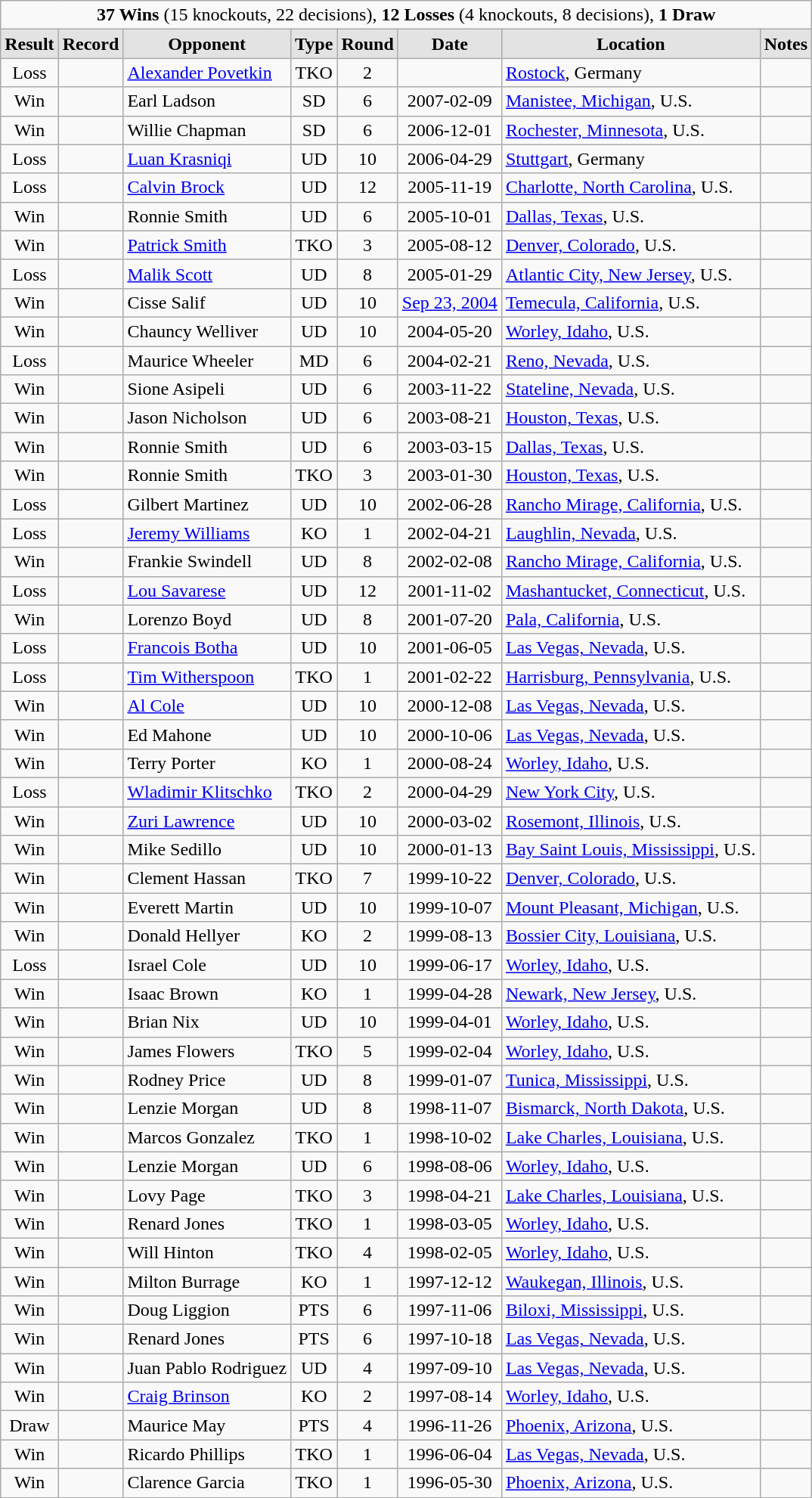<table class="wikitable" style="text-align:center;">
<tr>
<td colspan="8"><strong>37 Wins</strong> (15 knockouts, 22 decisions), <strong>12 Losses</strong> (4 knockouts, 8 decisions), <strong>1 Draw</strong> </td>
</tr>
<tr>
<td style="border-style: none none solid solid; background: #e3e3e3"><strong>Result</strong></td>
<td style="border-style: none none solid solid; background: #e3e3e3"><strong>Record</strong></td>
<td style="border-style: none none solid solid; background: #e3e3e3"><strong>Opponent</strong></td>
<td style="border-style: none none solid solid; background: #e3e3e3"><strong>Type</strong></td>
<td style="border-style: none none solid solid; background: #e3e3e3"><strong>Round</strong></td>
<td style="border-style: none none solid solid; background: #e3e3e3"><strong>Date</strong></td>
<td style="border-style: none none solid solid; background: #e3e3e3"><strong>Location</strong></td>
<td style="border-style: none none solid solid; background: #e3e3e3"><strong>Notes</strong></td>
</tr>
<tr align=center>
<td>Loss</td>
<td></td>
<td align=left> <a href='#'>Alexander Povetkin</a></td>
<td>TKO</td>
<td>2</td>
<td></td>
<td align=left> <a href='#'>Rostock</a>, Germany</td>
<td align=left></td>
</tr>
<tr>
<td>Win</td>
<td></td>
<td align=left> Earl Ladson</td>
<td>SD</td>
<td>6</td>
<td>2007-02-09</td>
<td align=left> <a href='#'>Manistee, Michigan</a>, U.S.</td>
<td align=left></td>
</tr>
<tr>
<td>Win</td>
<td></td>
<td align=left> Willie Chapman</td>
<td>SD</td>
<td>6</td>
<td>2006-12-01</td>
<td align=left> <a href='#'>Rochester, Minnesota</a>, U.S.</td>
<td align=left></td>
</tr>
<tr>
<td>Loss</td>
<td></td>
<td align=left> <a href='#'>Luan Krasniqi</a></td>
<td>UD</td>
<td>10</td>
<td>2006-04-29</td>
<td align=left> <a href='#'>Stuttgart</a>, Germany</td>
<td align=left></td>
</tr>
<tr>
<td>Loss</td>
<td></td>
<td align=left> <a href='#'>Calvin Brock</a></td>
<td>UD</td>
<td>12</td>
<td>2005-11-19</td>
<td align=left> <a href='#'>Charlotte, North Carolina</a>, U.S.</td>
<td align=left></td>
</tr>
<tr>
<td>Win</td>
<td></td>
<td align=left> Ronnie Smith</td>
<td>UD</td>
<td>6</td>
<td>2005-10-01</td>
<td align=left> <a href='#'>Dallas, Texas</a>, U.S.</td>
<td align=left></td>
</tr>
<tr>
<td>Win</td>
<td></td>
<td align=left> <a href='#'>Patrick Smith</a></td>
<td>TKO</td>
<td>3</td>
<td>2005-08-12</td>
<td align=left> <a href='#'>Denver, Colorado</a>, U.S.</td>
<td align=left></td>
</tr>
<tr>
<td>Loss</td>
<td></td>
<td align=left> <a href='#'>Malik Scott</a></td>
<td>UD</td>
<td>8</td>
<td>2005-01-29</td>
<td align=left> <a href='#'>Atlantic City, New Jersey</a>, U.S.</td>
<td align=left></td>
</tr>
<tr>
<td>Win</td>
<td></td>
<td align=left> Cisse Salif</td>
<td>UD</td>
<td>10</td>
<td><a href='#'>Sep 23, 2004</a></td>
<td align=left> <a href='#'>Temecula, California</a>, U.S.</td>
<td align=left></td>
</tr>
<tr>
<td>Win</td>
<td></td>
<td align=left> Chauncy Welliver</td>
<td>UD</td>
<td>10</td>
<td>2004-05-20</td>
<td align=left> <a href='#'>Worley, Idaho</a>, U.S.</td>
<td align=left></td>
</tr>
<tr>
<td>Loss</td>
<td></td>
<td align=left> Maurice Wheeler</td>
<td>MD</td>
<td>6</td>
<td>2004-02-21</td>
<td align=left> <a href='#'>Reno, Nevada</a>, U.S.</td>
<td align=left></td>
</tr>
<tr>
<td>Win</td>
<td></td>
<td align=left> Sione Asipeli</td>
<td>UD</td>
<td>6</td>
<td>2003-11-22</td>
<td align=left> <a href='#'>Stateline, Nevada</a>, U.S.</td>
<td align=left></td>
</tr>
<tr>
<td>Win</td>
<td></td>
<td align=left> Jason Nicholson</td>
<td>UD</td>
<td>6</td>
<td>2003-08-21</td>
<td align=left> <a href='#'>Houston, Texas</a>, U.S.</td>
<td align=left></td>
</tr>
<tr>
<td>Win</td>
<td></td>
<td align=left> Ronnie Smith</td>
<td>UD</td>
<td>6</td>
<td>2003-03-15</td>
<td align=left> <a href='#'>Dallas, Texas</a>, U.S.</td>
<td align=left></td>
</tr>
<tr>
<td>Win</td>
<td></td>
<td align=left> Ronnie Smith</td>
<td>TKO</td>
<td>3</td>
<td>2003-01-30</td>
<td align=left> <a href='#'>Houston, Texas</a>, U.S.</td>
<td align=left></td>
</tr>
<tr>
<td>Loss</td>
<td></td>
<td align=left> Gilbert Martinez</td>
<td>UD</td>
<td>10</td>
<td>2002-06-28</td>
<td align=left> <a href='#'>Rancho Mirage, California</a>, U.S.</td>
<td align=left></td>
</tr>
<tr>
<td>Loss</td>
<td></td>
<td align=left> <a href='#'>Jeremy Williams</a></td>
<td>KO</td>
<td>1</td>
<td>2002-04-21</td>
<td align=left> <a href='#'>Laughlin, Nevada</a>, U.S.</td>
<td align=left></td>
</tr>
<tr>
<td>Win</td>
<td></td>
<td align=left> Frankie Swindell</td>
<td>UD</td>
<td>8</td>
<td>2002-02-08</td>
<td align=left> <a href='#'>Rancho Mirage, California</a>, U.S.</td>
<td align=left></td>
</tr>
<tr>
<td>Loss</td>
<td></td>
<td align=left> <a href='#'>Lou Savarese</a></td>
<td>UD</td>
<td>12</td>
<td>2001-11-02</td>
<td align=left> <a href='#'>Mashantucket, Connecticut</a>, U.S.</td>
<td align=left></td>
</tr>
<tr>
<td>Win</td>
<td></td>
<td align=left> Lorenzo Boyd</td>
<td>UD</td>
<td>8</td>
<td>2001-07-20</td>
<td align=left> <a href='#'>Pala, California</a>, U.S.</td>
<td align=left></td>
</tr>
<tr>
<td>Loss</td>
<td></td>
<td align=left> <a href='#'>Francois Botha</a></td>
<td>UD</td>
<td>10</td>
<td>2001-06-05</td>
<td align=left> <a href='#'>Las Vegas, Nevada</a>, U.S.</td>
<td align=left></td>
</tr>
<tr>
<td>Loss</td>
<td></td>
<td align=left> <a href='#'>Tim Witherspoon</a></td>
<td>TKO</td>
<td>1</td>
<td>2001-02-22</td>
<td align=left> <a href='#'>Harrisburg, Pennsylvania</a>, U.S.</td>
<td align=left></td>
</tr>
<tr>
<td>Win</td>
<td></td>
<td align=left> <a href='#'>Al Cole</a></td>
<td>UD</td>
<td>10</td>
<td>2000-12-08</td>
<td align=left> <a href='#'>Las Vegas, Nevada</a>, U.S.</td>
<td align=left></td>
</tr>
<tr>
<td>Win</td>
<td></td>
<td align=left> Ed Mahone</td>
<td>UD</td>
<td>10</td>
<td>2000-10-06</td>
<td align=left> <a href='#'>Las Vegas, Nevada</a>, U.S.</td>
<td align=left></td>
</tr>
<tr>
<td>Win</td>
<td></td>
<td align=left> Terry Porter</td>
<td>KO</td>
<td>1</td>
<td>2000-08-24</td>
<td align=left> <a href='#'>Worley, Idaho</a>, U.S.</td>
<td align=left></td>
</tr>
<tr>
<td>Loss</td>
<td></td>
<td align=left> <a href='#'>Wladimir Klitschko</a></td>
<td>TKO</td>
<td>2</td>
<td>2000-04-29</td>
<td align=left> <a href='#'>New York City</a>, U.S.</td>
<td align=left></td>
</tr>
<tr>
<td>Win</td>
<td></td>
<td align=left> <a href='#'>Zuri Lawrence</a></td>
<td>UD</td>
<td>10</td>
<td>2000-03-02</td>
<td align=left> <a href='#'>Rosemont, Illinois</a>, U.S.</td>
<td align=left></td>
</tr>
<tr>
<td>Win</td>
<td></td>
<td align=left> Mike Sedillo</td>
<td>UD</td>
<td>10</td>
<td>2000-01-13</td>
<td align=left> <a href='#'>Bay Saint Louis, Mississippi</a>, U.S.</td>
<td align=left></td>
</tr>
<tr>
<td>Win</td>
<td></td>
<td align=left> Clement Hassan</td>
<td>TKO</td>
<td>7</td>
<td>1999-10-22</td>
<td align=left> <a href='#'>Denver, Colorado</a>, U.S.</td>
<td align=left></td>
</tr>
<tr>
<td>Win</td>
<td></td>
<td align=left> Everett Martin</td>
<td>UD</td>
<td>10</td>
<td>1999-10-07</td>
<td align=left> <a href='#'>Mount Pleasant, Michigan</a>, U.S.</td>
<td align=left></td>
</tr>
<tr>
<td>Win</td>
<td></td>
<td align=left> Donald Hellyer</td>
<td>KO</td>
<td>2</td>
<td>1999-08-13</td>
<td align=left> <a href='#'>Bossier City, Louisiana</a>, U.S.</td>
<td align=left></td>
</tr>
<tr>
<td>Loss</td>
<td></td>
<td align=left> Israel Cole</td>
<td>UD</td>
<td>10</td>
<td>1999-06-17</td>
<td align=left> <a href='#'>Worley, Idaho</a>, U.S.</td>
<td align=left></td>
</tr>
<tr>
<td>Win</td>
<td></td>
<td align=left> Isaac Brown</td>
<td>KO</td>
<td>1</td>
<td>1999-04-28</td>
<td align=left> <a href='#'>Newark, New Jersey</a>, U.S.</td>
<td align=left></td>
</tr>
<tr>
<td>Win</td>
<td></td>
<td align=left> Brian Nix</td>
<td>UD</td>
<td>10</td>
<td>1999-04-01</td>
<td align=left> <a href='#'>Worley, Idaho</a>, U.S.</td>
<td align=left></td>
</tr>
<tr>
<td>Win</td>
<td></td>
<td align=left> James Flowers</td>
<td>TKO</td>
<td>5</td>
<td>1999-02-04</td>
<td align=left> <a href='#'>Worley, Idaho</a>, U.S.</td>
<td align=left></td>
</tr>
<tr>
<td>Win</td>
<td></td>
<td align=left> Rodney Price</td>
<td>UD</td>
<td>8</td>
<td>1999-01-07</td>
<td align=left> <a href='#'>Tunica, Mississippi</a>, U.S.</td>
<td align=left></td>
</tr>
<tr>
<td>Win</td>
<td></td>
<td align=left> Lenzie Morgan</td>
<td>UD</td>
<td>8</td>
<td>1998-11-07</td>
<td align=left> <a href='#'>Bismarck, North Dakota</a>, U.S.</td>
<td align=left></td>
</tr>
<tr>
<td>Win</td>
<td></td>
<td align=left> Marcos Gonzalez</td>
<td>TKO</td>
<td>1</td>
<td>1998-10-02</td>
<td align=left> <a href='#'>Lake Charles, Louisiana</a>, U.S.</td>
<td align=left></td>
</tr>
<tr>
<td>Win</td>
<td></td>
<td align=left> Lenzie Morgan</td>
<td>UD</td>
<td>6</td>
<td>1998-08-06</td>
<td align=left> <a href='#'>Worley, Idaho</a>, U.S.</td>
<td align=left></td>
</tr>
<tr>
<td>Win</td>
<td></td>
<td align=left> Lovy Page</td>
<td>TKO</td>
<td>3</td>
<td>1998-04-21</td>
<td align=left> <a href='#'>Lake Charles, Louisiana</a>, U.S.</td>
<td align=left></td>
</tr>
<tr>
<td>Win</td>
<td></td>
<td align=left> Renard Jones</td>
<td>TKO</td>
<td>1</td>
<td>1998-03-05</td>
<td align=left> <a href='#'>Worley, Idaho</a>, U.S.</td>
<td align=left></td>
</tr>
<tr>
<td>Win</td>
<td></td>
<td align=left> Will Hinton</td>
<td>TKO</td>
<td>4</td>
<td>1998-02-05</td>
<td align=left> <a href='#'>Worley, Idaho</a>, U.S.</td>
<td align=left></td>
</tr>
<tr>
<td>Win</td>
<td></td>
<td align=left> Milton Burrage</td>
<td>KO</td>
<td>1</td>
<td>1997-12-12</td>
<td align=left> <a href='#'>Waukegan, Illinois</a>, U.S.</td>
<td align=left></td>
</tr>
<tr>
<td>Win</td>
<td></td>
<td align=left> Doug Liggion</td>
<td>PTS</td>
<td>6</td>
<td>1997-11-06</td>
<td align=left> <a href='#'>Biloxi, Mississippi</a>, U.S.</td>
<td align=left></td>
</tr>
<tr>
<td>Win</td>
<td></td>
<td align=left> Renard Jones</td>
<td>PTS</td>
<td>6</td>
<td>1997-10-18</td>
<td align=left> <a href='#'>Las Vegas, Nevada</a>, U.S.</td>
<td align=left></td>
</tr>
<tr>
<td>Win</td>
<td></td>
<td align=left> Juan Pablo Rodriguez</td>
<td>UD</td>
<td>4</td>
<td>1997-09-10</td>
<td align=left> <a href='#'>Las Vegas, Nevada</a>, U.S.</td>
<td align=left></td>
</tr>
<tr>
<td>Win</td>
<td></td>
<td align=left> <a href='#'>Craig Brinson</a></td>
<td>KO</td>
<td>2</td>
<td>1997-08-14</td>
<td align=left> <a href='#'>Worley, Idaho</a>, U.S.</td>
<td align=left></td>
</tr>
<tr>
<td>Draw</td>
<td></td>
<td align=left> Maurice May</td>
<td>PTS</td>
<td>4</td>
<td>1996-11-26</td>
<td align=left> <a href='#'>Phoenix, Arizona</a>, U.S.</td>
<td align=left></td>
</tr>
<tr>
<td>Win</td>
<td></td>
<td align=left> Ricardo Phillips</td>
<td>TKO</td>
<td>1</td>
<td>1996-06-04</td>
<td align=left> <a href='#'>Las Vegas, Nevada</a>, U.S.</td>
<td align=left></td>
</tr>
<tr>
<td>Win</td>
<td></td>
<td align=left> Clarence Garcia</td>
<td>TKO</td>
<td>1</td>
<td>1996-05-30</td>
<td align=left> <a href='#'>Phoenix, Arizona</a>, U.S.</td>
<td align=left></td>
</tr>
</table>
